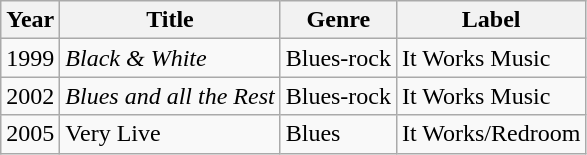<table class="wikitable">
<tr>
<th>Year</th>
<th>Title</th>
<th>Genre</th>
<th>Label</th>
</tr>
<tr>
<td>1999</td>
<td><em>Black & White</em></td>
<td>Blues-rock</td>
<td>It Works Music</td>
</tr>
<tr>
<td>2002</td>
<td><em>Blues and all the Rest</em></td>
<td>Blues-rock</td>
<td>It Works Music</td>
</tr>
<tr>
<td>2005</td>
<td>Very Live</td>
<td>Blues</td>
<td>It Works/Redroom</td>
</tr>
</table>
